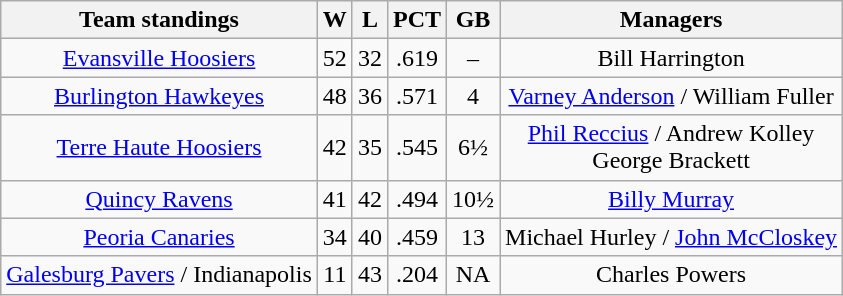<table class="wikitable">
<tr>
<th>Team standings</th>
<th>W</th>
<th>L</th>
<th>PCT</th>
<th>GB</th>
<th>Managers</th>
</tr>
<tr align=center>
<td><a href='#'>Evansville Hoosiers</a></td>
<td>52</td>
<td>32</td>
<td>.619</td>
<td>–</td>
<td>Bill Harrington</td>
</tr>
<tr align=center>
<td><a href='#'>Burlington Hawkeyes</a></td>
<td>48</td>
<td>36</td>
<td>.571</td>
<td>4</td>
<td><a href='#'>Varney Anderson</a> / William Fuller</td>
</tr>
<tr align=center>
<td><a href='#'>Terre Haute Hoosiers</a></td>
<td>42</td>
<td>35</td>
<td>.545</td>
<td>6½</td>
<td><a href='#'>Phil Reccius</a> / Andrew Kolley <br> George Brackett</td>
</tr>
<tr align=center>
<td><a href='#'>Quincy Ravens</a></td>
<td>41</td>
<td>42</td>
<td>.494</td>
<td>10½</td>
<td><a href='#'>Billy Murray</a></td>
</tr>
<tr align=center>
<td><a href='#'>Peoria Canaries</a></td>
<td>34</td>
<td>40</td>
<td>.459</td>
<td>13</td>
<td>Michael Hurley / <a href='#'>John McCloskey</a></td>
</tr>
<tr align=center>
<td><a href='#'>Galesburg Pavers</a> / Indianapolis</td>
<td>11</td>
<td>43</td>
<td>.204</td>
<td>NA</td>
<td>Charles Powers</td>
</tr>
</table>
